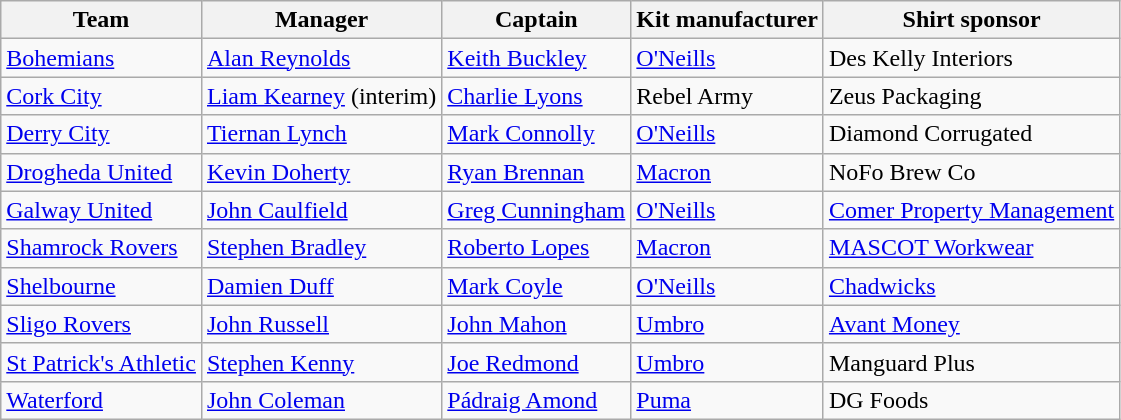<table class="wikitable sortable" style="text-align: left;">
<tr>
<th>Team</th>
<th>Manager</th>
<th>Captain</th>
<th>Kit manufacturer</th>
<th>Shirt sponsor</th>
</tr>
<tr>
<td><a href='#'>Bohemians</a></td>
<td> <a href='#'>Alan Reynolds</a></td>
<td> <a href='#'>Keith Buckley</a></td>
<td><a href='#'>O'Neills</a></td>
<td>Des Kelly Interiors</td>
</tr>
<tr>
<td><a href='#'>Cork City</a></td>
<td><em></em> <a href='#'>Liam Kearney</a> (interim)</td>
<td> <a href='#'>Charlie Lyons</a></td>
<td>Rebel Army</td>
<td>Zeus Packaging</td>
</tr>
<tr>
<td><a href='#'>Derry City</a></td>
<td> <a href='#'>Tiernan Lynch</a></td>
<td> <a href='#'>Mark Connolly</a></td>
<td><a href='#'>O'Neills</a></td>
<td>Diamond Corrugated</td>
</tr>
<tr>
<td><a href='#'>Drogheda United</a></td>
<td> <a href='#'>Kevin Doherty</a></td>
<td> <a href='#'>Ryan Brennan</a></td>
<td><a href='#'>Macron</a></td>
<td>NoFo Brew Co</td>
</tr>
<tr>
<td><a href='#'>Galway United</a></td>
<td> <a href='#'>John Caulfield</a></td>
<td> <a href='#'>Greg Cunningham</a></td>
<td><a href='#'>O'Neills</a></td>
<td><a href='#'>Comer Property Management</a></td>
</tr>
<tr>
<td><a href='#'>Shamrock Rovers</a></td>
<td> <a href='#'>Stephen Bradley</a></td>
<td> <a href='#'>Roberto Lopes</a></td>
<td><a href='#'>Macron</a></td>
<td><a href='#'>MASCOT Workwear</a></td>
</tr>
<tr>
<td><a href='#'>Shelbourne</a></td>
<td> <a href='#'>Damien Duff</a></td>
<td> <a href='#'>Mark Coyle</a></td>
<td><a href='#'>O'Neills</a></td>
<td><a href='#'>Chadwicks</a></td>
</tr>
<tr>
<td><a href='#'>Sligo Rovers</a></td>
<td> <a href='#'>John Russell</a></td>
<td> <a href='#'>John Mahon</a></td>
<td><a href='#'>Umbro</a></td>
<td><a href='#'>Avant Money</a></td>
</tr>
<tr>
<td><a href='#'>St Patrick's Athletic</a></td>
<td> <a href='#'>Stephen Kenny</a></td>
<td> <a href='#'>Joe Redmond</a></td>
<td><a href='#'>Umbro</a></td>
<td>Manguard Plus</td>
</tr>
<tr>
<td><a href='#'>Waterford</a></td>
<td> <a href='#'>John Coleman</a></td>
<td> <a href='#'>Pádraig Amond</a></td>
<td><a href='#'>Puma</a></td>
<td>DG Foods</td>
</tr>
</table>
